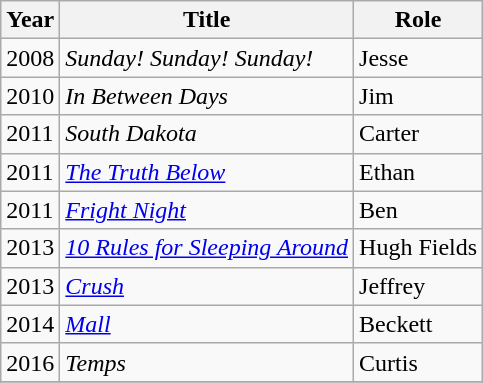<table class="wikitable sortable">
<tr>
<th>Year</th>
<th>Title</th>
<th>Role</th>
</tr>
<tr>
<td>2008</td>
<td><em>Sunday! Sunday! Sunday!</em></td>
<td>Jesse</td>
</tr>
<tr>
<td>2010</td>
<td><em>In Between Days</em></td>
<td>Jim</td>
</tr>
<tr>
<td>2011</td>
<td><em>South Dakota</em></td>
<td>Carter</td>
</tr>
<tr>
<td>2011</td>
<td><em><a href='#'>The Truth Below</a></em></td>
<td>Ethan</td>
</tr>
<tr>
<td>2011</td>
<td><em><a href='#'>Fright Night</a></em></td>
<td>Ben</td>
</tr>
<tr>
<td>2013</td>
<td><em><a href='#'>10 Rules for Sleeping Around</a></em></td>
<td>Hugh Fields</td>
</tr>
<tr>
<td>2013</td>
<td><em><a href='#'>Crush</a></em></td>
<td>Jeffrey</td>
</tr>
<tr>
<td>2014</td>
<td><em><a href='#'>Mall</a></em></td>
<td>Beckett</td>
</tr>
<tr>
<td>2016</td>
<td><em>Temps</em></td>
<td>Curtis</td>
</tr>
<tr>
</tr>
</table>
